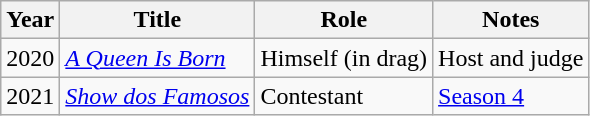<table class="wikitable sortable">
<tr>
<th>Year</th>
<th>Title</th>
<th>Role</th>
<th class="unsortable">Notes</th>
</tr>
<tr>
<td>2020</td>
<td><em><a href='#'>A Queen Is Born</a></em></td>
<td>Himself (in drag)</td>
<td>Host and judge</td>
</tr>
<tr>
<td>2021</td>
<td><em><a href='#'>Show dos Famosos</a></em></td>
<td>Contestant</td>
<td><a href='#'>Season 4</a></td>
</tr>
</table>
